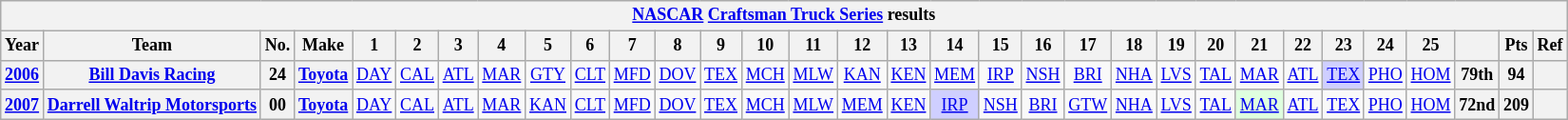<table class="wikitable" style="text-align:center; font-size:75%">
<tr>
<th colspan=45><a href='#'>NASCAR</a> <a href='#'>Craftsman Truck Series</a> results</th>
</tr>
<tr>
<th>Year</th>
<th>Team</th>
<th>No.</th>
<th>Make</th>
<th>1</th>
<th>2</th>
<th>3</th>
<th>4</th>
<th>5</th>
<th>6</th>
<th>7</th>
<th>8</th>
<th>9</th>
<th>10</th>
<th>11</th>
<th>12</th>
<th>13</th>
<th>14</th>
<th>15</th>
<th>16</th>
<th>17</th>
<th>18</th>
<th>19</th>
<th>20</th>
<th>21</th>
<th>22</th>
<th>23</th>
<th>24</th>
<th>25</th>
<th></th>
<th>Pts</th>
<th>Ref</th>
</tr>
<tr>
<th><a href='#'>2006</a></th>
<th><a href='#'>Bill Davis Racing</a></th>
<th>24</th>
<th><a href='#'>Toyota</a></th>
<td><a href='#'>DAY</a></td>
<td><a href='#'>CAL</a></td>
<td><a href='#'>ATL</a></td>
<td><a href='#'>MAR</a></td>
<td><a href='#'>GTY</a></td>
<td><a href='#'>CLT</a></td>
<td><a href='#'>MFD</a></td>
<td><a href='#'>DOV</a></td>
<td><a href='#'>TEX</a></td>
<td><a href='#'>MCH</a></td>
<td><a href='#'>MLW</a></td>
<td><a href='#'>KAN</a></td>
<td><a href='#'>KEN</a></td>
<td><a href='#'>MEM</a></td>
<td><a href='#'>IRP</a></td>
<td><a href='#'>NSH</a></td>
<td><a href='#'>BRI</a></td>
<td><a href='#'>NHA</a></td>
<td><a href='#'>LVS</a></td>
<td><a href='#'>TAL</a></td>
<td><a href='#'>MAR</a></td>
<td><a href='#'>ATL</a></td>
<td style="background:#CFCFFF;"><a href='#'>TEX</a><br></td>
<td><a href='#'>PHO</a></td>
<td><a href='#'>HOM</a></td>
<th>79th</th>
<th>94</th>
<th></th>
</tr>
<tr>
<th><a href='#'>2007</a></th>
<th><a href='#'>Darrell Waltrip Motorsports</a></th>
<th>00</th>
<th><a href='#'>Toyota</a></th>
<td><a href='#'>DAY</a></td>
<td><a href='#'>CAL</a></td>
<td><a href='#'>ATL</a></td>
<td><a href='#'>MAR</a></td>
<td><a href='#'>KAN</a></td>
<td><a href='#'>CLT</a></td>
<td><a href='#'>MFD</a></td>
<td><a href='#'>DOV</a></td>
<td><a href='#'>TEX</a></td>
<td><a href='#'>MCH</a></td>
<td><a href='#'>MLW</a></td>
<td><a href='#'>MEM</a></td>
<td><a href='#'>KEN</a></td>
<td style="background:#CFCFFF;"><a href='#'>IRP</a><br></td>
<td><a href='#'>NSH</a></td>
<td><a href='#'>BRI</a></td>
<td><a href='#'>GTW</a></td>
<td><a href='#'>NHA</a></td>
<td><a href='#'>LVS</a></td>
<td><a href='#'>TAL</a></td>
<td style="background:#DFFFDF;"><a href='#'>MAR</a><br></td>
<td><a href='#'>ATL</a></td>
<td><a href='#'>TEX</a></td>
<td><a href='#'>PHO</a></td>
<td><a href='#'>HOM</a></td>
<th>72nd</th>
<th>209</th>
<th></th>
</tr>
</table>
